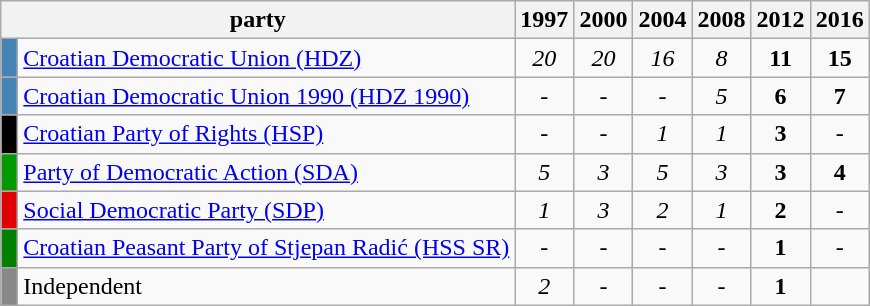<table class="wikitable">
<tr>
<th colspan=2>party</th>
<th>1997</th>
<th>2000</th>
<th>2004</th>
<th>2008</th>
<th>2012</th>
<th>2016</th>
</tr>
<tr>
<td bgcolor=#4682B4> </td>
<td><a href='#'>Croatian Democratic Union (HDZ)</a></td>
<td style="text-align: center"><em>20</em></td>
<td style="text-align: center"><em>20</em></td>
<td style="text-align: center"><em>16</em></td>
<td style="text-align: center"><em>8</em></td>
<td style="text-align: center"><strong>11</strong></td>
<td style="text-align: center"><strong>15</strong></td>
</tr>
<tr>
<td bgcolor=#4682B4> </td>
<td><a href='#'>Croatian Democratic Union 1990 (HDZ 1990)</a></td>
<td style="text-align: center"><em>-</em></td>
<td style="text-align: center"><em>-</em></td>
<td style="text-align: center"><em>-</em></td>
<td style="text-align: center"><em>5</em></td>
<td style="text-align: center"><strong>6</strong></td>
<td style="text-align: center"><strong>7</strong></td>
</tr>
<tr>
<td bgcolor=#000000> </td>
<td><a href='#'>Croatian Party of Rights (HSP)</a></td>
<td style="text-align: center"><em>-</em></td>
<td style="text-align: center"><em>-</em></td>
<td style="text-align: center"><em>1</em></td>
<td style="text-align: center"><em>1</em></td>
<td style="text-align: center"><strong>3</strong></td>
<td style="text-align: center"><em>-</em></td>
</tr>
<tr>
<td bgcolor=#009900> </td>
<td><a href='#'>Party of Democratic Action (SDA)</a></td>
<td style="text-align: center"><em>5</em></td>
<td style="text-align: center"><em>3</em></td>
<td style="text-align: center"><em>5</em></td>
<td style="text-align: center"><em>3</em></td>
<td style="text-align: center"><strong>3</strong></td>
<td style="text-align: center"><strong>4</strong></td>
</tr>
<tr>
<td bgcolor=#e10006> </td>
<td><a href='#'>Social Democratic Party (SDP)</a></td>
<td style="text-align: center"><em>1</em></td>
<td style="text-align: center"><em>3</em></td>
<td style="text-align: center"><em>2</em></td>
<td style="text-align: center"><em>1</em></td>
<td style="text-align: center"><strong>2</strong></td>
<td style="text-align: center"><em>-</em></td>
</tr>
<tr>
<td bgcolor=#008000> </td>
<td><a href='#'>Croatian Peasant Party of Stjepan Radić (HSS SR)</a></td>
<td style="text-align: center"><em>-</em></td>
<td style="text-align: center"><em>-</em></td>
<td style="text-align: center"><em>-</em></td>
<td style="text-align: center"><em>-</em></td>
<td style="text-align: center"><strong>1</strong></td>
<td style="text-align: center"><em>-</em></td>
</tr>
<tr>
<td bgcolor=#888888> </td>
<td>Independent</td>
<td style="text-align: center"><em>2</em></td>
<td style="text-align: center"><em>-</em></td>
<td style="text-align: center"><em>-</em></td>
<td style="text-align: center"><em>-</em></td>
<td style="text-align: center"><strong>1</strong></td>
</tr>
</table>
